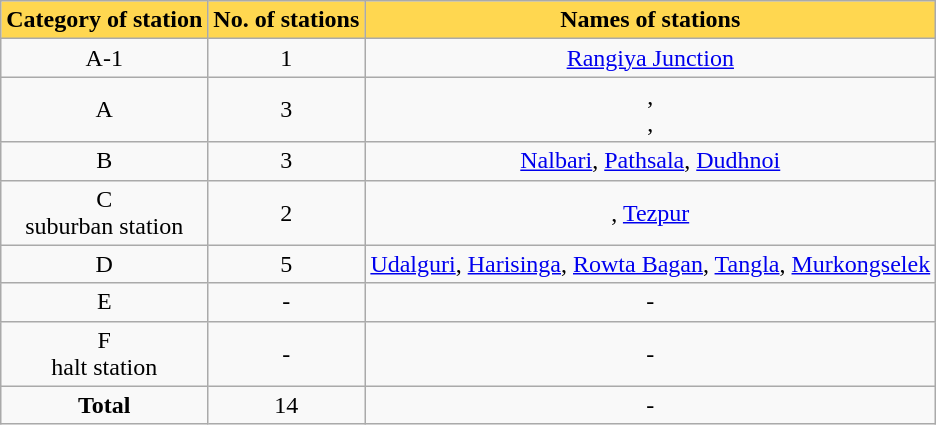<table class="wikitable sortable">
<tr>
<th style="background:#ffd750;">Category of station</th>
<th style="background:#ffd750;">No. of stations</th>
<th style="background:#ffd750;">Names of stations</th>
</tr>
<tr>
<td style="text-align:center;">A-1</td>
<td style="text-align:center;">1</td>
<td style="text-align:center;"><a href='#'>Rangiya Junction</a></td>
</tr>
<tr>
<td style="text-align:center;">A</td>
<td style="text-align:center;">3</td>
<td style="text-align:center;">,<br>,   </td>
</tr>
<tr>
<td style="text-align:center;">B</td>
<td style="text-align:center;">3</td>
<td style="text-align:center;"><a href='#'>Nalbari</a>, <a href='#'>Pathsala</a>, <a href='#'>Dudhnoi</a></td>
</tr>
<tr>
<td style="text-align:center;">C<br>suburban station</td>
<td style="text-align:center;">2</td>
<td style="text-align:center;">, <a href='#'>Tezpur</a></td>
</tr>
<tr>
<td style="text-align:center;">D</td>
<td style="text-align:center;">5</td>
<td style="text-align:center;"><a href='#'>Udalguri</a>, <a href='#'>Harisinga</a>, <a href='#'>Rowta Bagan</a>, <a href='#'>Tangla</a>, <a href='#'>Murkongselek</a></td>
</tr>
<tr>
<td style="text-align:center;">E</td>
<td style="text-align:center;">-</td>
<td style="text-align:center;">-</td>
</tr>
<tr>
<td style="text-align:center;">F<br>halt station</td>
<td style="text-align:center;">-</td>
<td style="text-align:center;">-</td>
</tr>
<tr>
<td style="text-align:center;"><strong>Total</strong></td>
<td style="text-align:center;">14</td>
<td style="text-align:center;">-</td>
</tr>
</table>
